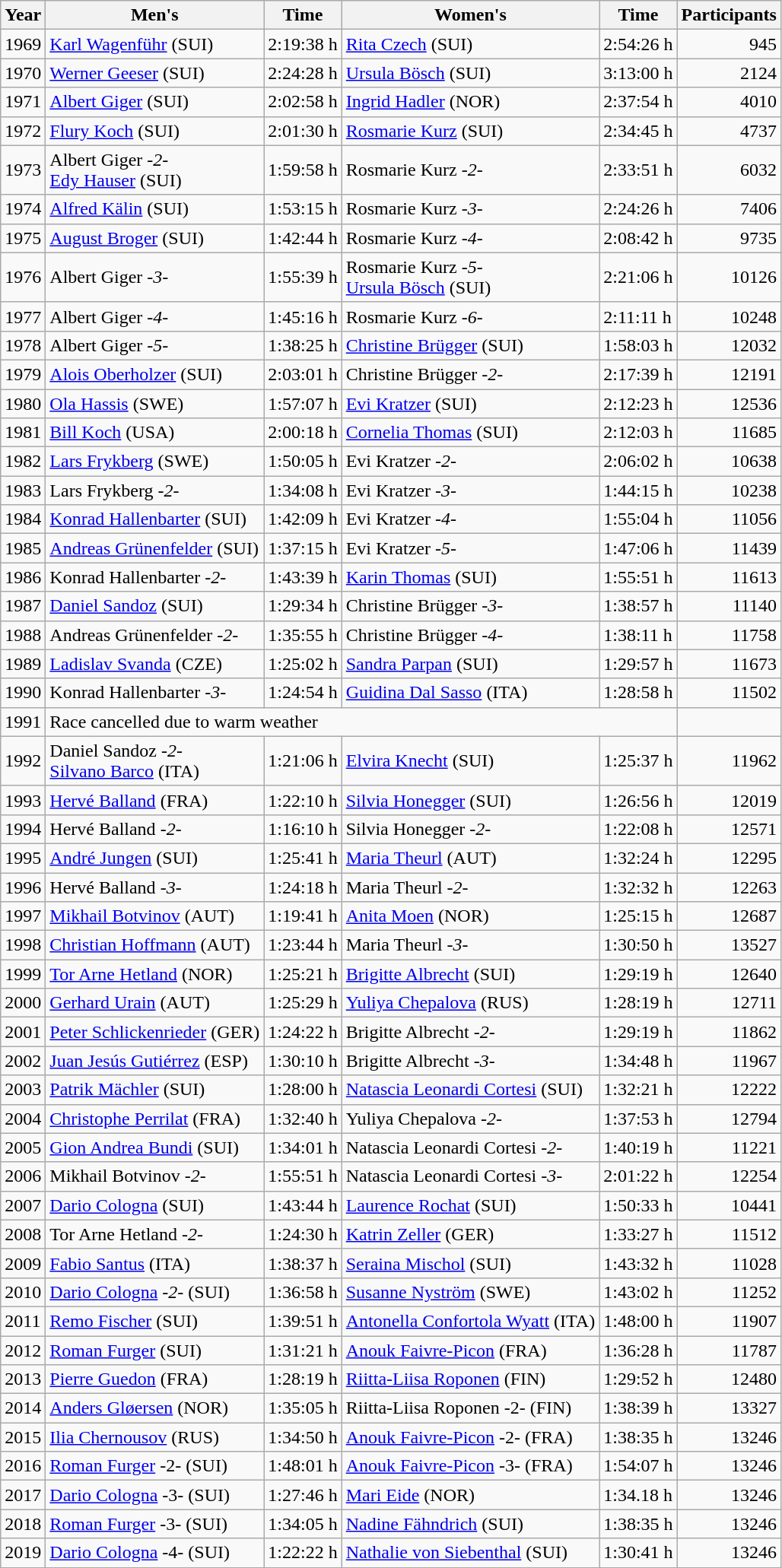<table class="wikitable sortable">
<tr class="hintergrundfarbe5">
<th>Year</th>
<th>Men's</th>
<th>Time</th>
<th>Women's</th>
<th>Time</th>
<th>Participants</th>
</tr>
<tr>
<td>1969</td>
<td> <a href='#'>Karl Wagenführ</a> (SUI)</td>
<td>2:19:38 h</td>
<td> <a href='#'>Rita Czech</a> (SUI)</td>
<td>2:54:26 h</td>
<td align="right">945</td>
</tr>
<tr>
<td>1970</td>
<td> <a href='#'>Werner Geeser</a> (SUI)</td>
<td>2:24:28 h</td>
<td> <a href='#'>Ursula Bösch</a> (SUI)</td>
<td>3:13:00 h</td>
<td align="right">2124</td>
</tr>
<tr>
<td>1971</td>
<td> <a href='#'>Albert Giger</a> (SUI)</td>
<td>2:02:58 h</td>
<td> <a href='#'>Ingrid Hadler</a> (NOR)</td>
<td>2:37:54 h</td>
<td align="right">4010</td>
</tr>
<tr>
<td>1972</td>
<td> <a href='#'>Flury Koch</a> (SUI)</td>
<td>2:01:30 h</td>
<td> <a href='#'>Rosmarie Kurz</a> (SUI)</td>
<td>2:34:45 h</td>
<td align="right">4737</td>
</tr>
<tr>
<td>1973</td>
<td> Albert Giger <em>-2-</em><br> <a href='#'>Edy Hauser</a> (SUI)</td>
<td>1:59:58 h</td>
<td> Rosmarie Kurz <em>-2-</em></td>
<td>2:33:51 h</td>
<td align="right">6032</td>
</tr>
<tr>
<td>1974</td>
<td> <a href='#'>Alfred Kälin</a> (SUI)</td>
<td>1:53:15 h</td>
<td> Rosmarie Kurz  <em>-3-</em></td>
<td>2:24:26 h</td>
<td align="right">7406</td>
</tr>
<tr>
<td>1975</td>
<td> <a href='#'>August Broger</a> (SUI)</td>
<td>1:42:44 h</td>
<td> Rosmarie Kurz  <em>-4-</em></td>
<td>2:08:42 h</td>
<td align="right">9735</td>
</tr>
<tr>
<td>1976</td>
<td> Albert Giger <em>-3-</em></td>
<td>1:55:39 h</td>
<td> Rosmarie Kurz <em>-5-</em><br> <a href='#'>Ursula Bösch</a> (SUI)</td>
<td>2:21:06 h</td>
<td align="right">10126</td>
</tr>
<tr>
<td>1977</td>
<td> Albert Giger <em>-4-</em></td>
<td>1:45:16 h</td>
<td> Rosmarie Kurz <em>-6-</em></td>
<td>2:11:11 h</td>
<td align="right">10248</td>
</tr>
<tr>
<td>1978</td>
<td> Albert Giger <em>-5-</em></td>
<td>1:38:25 h</td>
<td> <a href='#'>Christine Brügger</a> (SUI)</td>
<td>1:58:03 h</td>
<td align="right">12032</td>
</tr>
<tr>
<td>1979</td>
<td> <a href='#'>Alois Oberholzer</a> (SUI)</td>
<td>2:03:01 h</td>
<td> Christine Brügger <em>-2-</em></td>
<td>2:17:39 h</td>
<td align="right">12191</td>
</tr>
<tr>
<td>1980</td>
<td> <a href='#'>Ola Hassis</a> (SWE)</td>
<td>1:57:07 h</td>
<td> <a href='#'>Evi Kratzer</a> (SUI)</td>
<td>2:12:23 h</td>
<td align="right">12536</td>
</tr>
<tr>
<td>1981</td>
<td> <a href='#'>Bill Koch</a> (USA)</td>
<td>2:00:18 h</td>
<td> <a href='#'>Cornelia Thomas</a> (SUI)</td>
<td>2:12:03 h</td>
<td align="right">11685</td>
</tr>
<tr>
<td>1982</td>
<td> <a href='#'>Lars Frykberg</a> (SWE)</td>
<td>1:50:05 h</td>
<td> Evi Kratzer <em>-2-</em></td>
<td>2:06:02 h</td>
<td align="right">10638</td>
</tr>
<tr>
<td>1983</td>
<td> Lars Frykberg <em>-2-</em></td>
<td>1:34:08 h</td>
<td> Evi Kratzer <em>-3-</em></td>
<td>1:44:15 h</td>
<td align="right">10238</td>
</tr>
<tr>
<td>1984</td>
<td> <a href='#'>Konrad Hallenbarter</a> (SUI)</td>
<td>1:42:09 h</td>
<td> Evi Kratzer <em>-4-</em></td>
<td>1:55:04 h</td>
<td align="right">11056</td>
</tr>
<tr>
<td>1985</td>
<td> <a href='#'>Andreas Grünenfelder</a> (SUI)</td>
<td>1:37:15 h</td>
<td> Evi Kratzer <em>-5-</em></td>
<td>1:47:06 h</td>
<td align="right">11439</td>
</tr>
<tr>
<td>1986</td>
<td> Konrad Hallenbarter <em>-2-</em></td>
<td>1:43:39 h</td>
<td> <a href='#'>Karin Thomas</a> (SUI)</td>
<td>1:55:51 h</td>
<td align="right">11613</td>
</tr>
<tr>
<td>1987</td>
<td> <a href='#'>Daniel Sandoz</a> (SUI)</td>
<td>1:29:34 h</td>
<td> Christine Brügger <em>-3-</em></td>
<td>1:38:57 h</td>
<td align="right">11140</td>
</tr>
<tr>
<td>1988</td>
<td> Andreas Grünenfelder <em>-2-</em></td>
<td>1:35:55 h</td>
<td> Christine Brügger <em>-4-</em></td>
<td>1:38:11 h</td>
<td align="right">11758</td>
</tr>
<tr>
<td>1989</td>
<td> <a href='#'>Ladislav Svanda</a> (CZE)</td>
<td>1:25:02 h</td>
<td> <a href='#'>Sandra Parpan</a> (SUI)</td>
<td>1:29:57 h</td>
<td align="right">11673</td>
</tr>
<tr>
<td>1990</td>
<td> Konrad Hallenbarter <em>-3-</em></td>
<td>1:24:54 h</td>
<td> <a href='#'>Guidina Dal Sasso</a> (ITA)</td>
<td>1:28:58 h</td>
<td align="right">11502</td>
</tr>
<tr>
<td>1991</td>
<td colspan="4">Race cancelled due to warm weather</td>
<td -></td>
</tr>
<tr>
<td>1992</td>
<td> Daniel Sandoz <em>-2-</em><br> <a href='#'>Silvano Barco</a> (ITA)</td>
<td>1:21:06 h</td>
<td> <a href='#'>Elvira Knecht</a> (SUI)</td>
<td>1:25:37 h</td>
<td align="right">11962</td>
</tr>
<tr>
<td>1993</td>
<td> <a href='#'>Hervé Balland</a> (FRA)</td>
<td>1:22:10 h</td>
<td> <a href='#'>Silvia Honegger</a> (SUI)</td>
<td>1:26:56 h</td>
<td align="right">12019</td>
</tr>
<tr>
<td>1994</td>
<td> Hervé Balland <em>-2-</em></td>
<td>1:16:10 h</td>
<td> Silvia Honegger <em>-2-</em></td>
<td>1:22:08 h</td>
<td align="right">12571</td>
</tr>
<tr>
<td>1995</td>
<td> <a href='#'>André Jungen</a> (SUI)</td>
<td>1:25:41 h</td>
<td> <a href='#'>Maria Theurl</a> (AUT)</td>
<td>1:32:24 h</td>
<td align="right">12295</td>
</tr>
<tr>
<td>1996</td>
<td> Hervé Balland <em>-3-</em></td>
<td>1:24:18 h</td>
<td> Maria Theurl <em>-2-</em></td>
<td>1:32:32 h</td>
<td align="right">12263</td>
</tr>
<tr>
<td>1997</td>
<td> <a href='#'>Mikhail Botvinov</a> (AUT)</td>
<td>1:19:41 h</td>
<td> <a href='#'>Anita Moen</a> (NOR)</td>
<td>1:25:15 h</td>
<td align="right">12687</td>
</tr>
<tr>
<td>1998</td>
<td> <a href='#'>Christian Hoffmann</a> (AUT)</td>
<td>1:23:44 h</td>
<td> Maria Theurl <em>-3-</em></td>
<td>1:30:50 h</td>
<td align="right">13527</td>
</tr>
<tr>
<td>1999</td>
<td> <a href='#'>Tor Arne Hetland</a> (NOR)</td>
<td>1:25:21 h</td>
<td> <a href='#'>Brigitte Albrecht</a> (SUI)</td>
<td>1:29:19 h</td>
<td align="right">12640</td>
</tr>
<tr>
<td>2000</td>
<td> <a href='#'>Gerhard Urain</a> (AUT)</td>
<td>1:25:29 h</td>
<td> <a href='#'>Yuliya Chepalova</a> (RUS)</td>
<td>1:28:19 h</td>
<td align="right">12711</td>
</tr>
<tr>
<td>2001</td>
<td> <a href='#'>Peter Schlickenrieder</a> (GER)</td>
<td>1:24:22 h</td>
<td> Brigitte Albrecht <em>-2-</em></td>
<td>1:29:19 h</td>
<td align="right">11862</td>
</tr>
<tr>
<td>2002</td>
<td> <a href='#'>Juan Jesús Gutiérrez</a> (ESP)</td>
<td>1:30:10 h</td>
<td> Brigitte Albrecht <em>-3-</em></td>
<td>1:34:48 h</td>
<td align="right">11967</td>
</tr>
<tr>
<td>2003</td>
<td> <a href='#'>Patrik Mächler</a> (SUI)</td>
<td>1:28:00 h</td>
<td> <a href='#'>Natascia Leonardi Cortesi</a> (SUI)</td>
<td>1:32:21 h</td>
<td align="right">12222</td>
</tr>
<tr>
<td>2004</td>
<td> <a href='#'>Christophe Perrilat</a> (FRA)</td>
<td>1:32:40 h</td>
<td> Yuliya Chepalova <em>-2-</em></td>
<td>1:37:53 h</td>
<td align="right">12794</td>
</tr>
<tr>
<td>2005</td>
<td> <a href='#'>Gion Andrea Bundi</a> (SUI)</td>
<td>1:34:01 h</td>
<td> Natascia Leonardi Cortesi <em>-2-</em></td>
<td>1:40:19 h</td>
<td align="right">11221</td>
</tr>
<tr>
<td>2006</td>
<td> Mikhail Botvinov <em>-2-</em></td>
<td>1:55:51 h</td>
<td> Natascia Leonardi Cortesi <em>-3-</em></td>
<td>2:01:22 h</td>
<td align="right">12254</td>
</tr>
<tr>
<td>2007</td>
<td> <a href='#'>Dario Cologna</a> (SUI)</td>
<td>1:43:44 h</td>
<td> <a href='#'>Laurence Rochat</a> (SUI)</td>
<td>1:50:33 h</td>
<td align="right">10441</td>
</tr>
<tr>
<td>2008</td>
<td> Tor Arne Hetland <em>-2-</em></td>
<td>1:24:30 h</td>
<td> <a href='#'>Katrin Zeller</a> (GER)</td>
<td>1:33:27 h</td>
<td align="right">11512</td>
</tr>
<tr>
<td>2009</td>
<td> <a href='#'>Fabio Santus</a> (ITA)</td>
<td>1:38:37 h</td>
<td> <a href='#'>Seraina Mischol</a> (SUI)</td>
<td>1:43:32 h</td>
<td align="right">11028</td>
</tr>
<tr>
<td>2010</td>
<td> <a href='#'>Dario Cologna</a> <em>-2-</em> (SUI)</td>
<td>1:36:58 h</td>
<td> <a href='#'>Susanne Nyström</a> (SWE)</td>
<td>1:43:02 h</td>
<td align="right">11252</td>
</tr>
<tr>
<td>2011</td>
<td> <a href='#'>Remo Fischer</a>  (SUI)</td>
<td>1:39:51 h</td>
<td> <a href='#'>Antonella Confortola Wyatt</a> (ITA)</td>
<td>1:48:00 h</td>
<td align="right">11907</td>
</tr>
<tr>
<td>2012</td>
<td> <a href='#'>Roman Furger</a>  (SUI)</td>
<td>1:31:21 h</td>
<td> <a href='#'>Anouk Faivre-Picon</a> (FRA)</td>
<td>1:36:28 h</td>
<td align="right">11787</td>
</tr>
<tr>
<td>2013</td>
<td> <a href='#'>Pierre Guedon</a>  (FRA)</td>
<td>1:28:19 h</td>
<td> <a href='#'>Riitta-Liisa Roponen</a> (FIN)</td>
<td>1:29:52 h</td>
<td align="right">12480</td>
</tr>
<tr>
<td>2014</td>
<td> <a href='#'>Anders Gløersen</a> (NOR)</td>
<td>1:35:05 h</td>
<td> Riitta-Liisa Roponen -2- (FIN)</td>
<td>1:38:39 h</td>
<td align="right">13327</td>
</tr>
<tr>
<td>2015</td>
<td> <a href='#'>Ilia Chernousov</a> (RUS)</td>
<td>1:34:50 h</td>
<td> <a href='#'>Anouk Faivre-Picon</a> -2- (FRA)</td>
<td>1:38:35 h</td>
<td align="right">13246</td>
</tr>
<tr>
<td>2016</td>
<td> <a href='#'>Roman Furger</a> -2- (SUI)</td>
<td>1:48:01 h</td>
<td> <a href='#'>Anouk Faivre-Picon</a> -3- (FRA)</td>
<td>1:54:07 h</td>
<td align="right">13246</td>
</tr>
<tr>
<td>2017</td>
<td> <a href='#'>Dario Cologna</a> -3- (SUI)</td>
<td>1:27:46 h</td>
<td> <a href='#'>Mari Eide</a> (NOR)</td>
<td>1:34.18 h</td>
<td align="right">13246</td>
</tr>
<tr>
<td>2018</td>
<td> <a href='#'>Roman Furger</a> -3- (SUI)</td>
<td>1:34:05 h</td>
<td> <a href='#'>Nadine Fähndrich</a> (SUI)</td>
<td>1:38:35 h</td>
<td align="right">13246</td>
</tr>
<tr>
<td>2019</td>
<td> <a href='#'>Dario Cologna</a> -4- (SUI)</td>
<td>1:22:22 h</td>
<td> <a href='#'>Nathalie von Siebenthal</a> (SUI)</td>
<td>1:30:41 h</td>
<td align="right">13246</td>
</tr>
</table>
